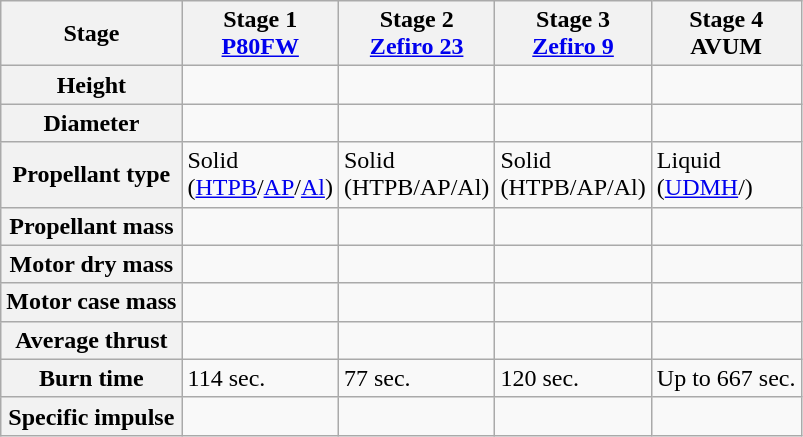<table class="wikitable sticky-header">
<tr>
<th>Stage<br></th>
<th>Stage 1<br><a href='#'>P80FW</a></th>
<th>Stage 2<br><a href='#'>Zefiro 23</a></th>
<th>Stage 3<br><a href='#'>Zefiro 9</a></th>
<th>Stage 4<br>AVUM</th>
</tr>
<tr>
<th>Height</th>
<td></td>
<td></td>
<td></td>
<td></td>
</tr>
<tr>
<th>Diameter</th>
<td></td>
<td></td>
<td></td>
<td></td>
</tr>
<tr>
<th>Propellant type</th>
<td>Solid<br>(<a href='#'>HTPB</a>/<a href='#'>AP</a>/<a href='#'>Al</a>)</td>
<td>Solid<br>(HTPB/AP/Al)</td>
<td>Solid<br>(HTPB/AP/Al)</td>
<td>Liquid<br>(<a href='#'>UDMH</a>/)</td>
</tr>
<tr>
<th>Propellant mass</th>
<td></td>
<td></td>
<td></td>
<td></td>
</tr>
<tr>
<th>Motor dry mass</th>
<td></td>
<td></td>
<td></td>
<td></td>
</tr>
<tr>
<th>Motor case mass</th>
<td></td>
<td></td>
<td></td>
<td></td>
</tr>
<tr>
<th>Average thrust</th>
<td></td>
<td></td>
<td></td>
<td></td>
</tr>
<tr>
<th>Burn time</th>
<td>114 sec.</td>
<td>77 sec.</td>
<td>120 sec.</td>
<td>Up to 667 sec.</td>
</tr>
<tr>
<th>Specific impulse</th>
<td></td>
<td></td>
<td></td>
<td></td>
</tr>
</table>
